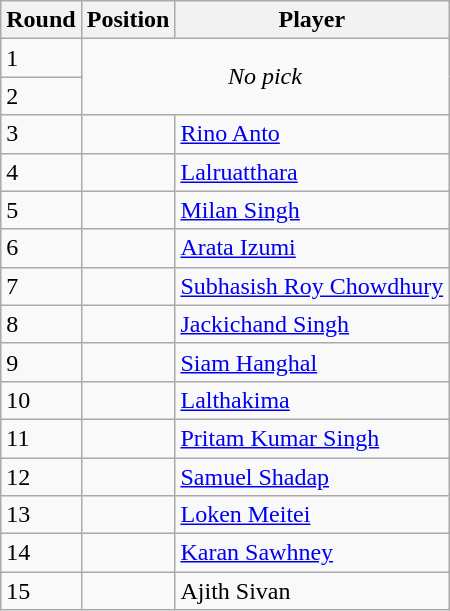<table class="wikitable">
<tr>
<th>Round</th>
<th>Position</th>
<th>Player</th>
</tr>
<tr>
<td>1</td>
<td rowspan=2 colspan=2 align=center><em>No pick</em></td>
</tr>
<tr>
<td>2</td>
</tr>
<tr>
<td>3</td>
<td></td>
<td> <a href='#'>Rino Anto</a></td>
</tr>
<tr>
<td>4</td>
<td></td>
<td> <a href='#'>Lalruatthara</a></td>
</tr>
<tr>
<td>5</td>
<td></td>
<td> <a href='#'>Milan Singh</a></td>
</tr>
<tr>
<td>6</td>
<td></td>
<td> <a href='#'>Arata Izumi</a></td>
</tr>
<tr>
<td>7</td>
<td></td>
<td> <a href='#'>Subhasish Roy Chowdhury</a></td>
</tr>
<tr>
<td>8</td>
<td></td>
<td> <a href='#'>Jackichand Singh</a></td>
</tr>
<tr>
<td>9</td>
<td></td>
<td> <a href='#'>Siam Hanghal</a></td>
</tr>
<tr>
<td>10</td>
<td></td>
<td> <a href='#'>Lalthakima</a></td>
</tr>
<tr>
<td>11</td>
<td></td>
<td> <a href='#'>Pritam Kumar Singh</a></td>
</tr>
<tr>
<td>12</td>
<td></td>
<td> <a href='#'>Samuel Shadap</a></td>
</tr>
<tr>
<td>13</td>
<td></td>
<td> <a href='#'>Loken Meitei</a></td>
</tr>
<tr>
<td>14</td>
<td></td>
<td> <a href='#'>Karan Sawhney</a></td>
</tr>
<tr>
<td>15</td>
<td></td>
<td> Ajith Sivan</td>
</tr>
</table>
